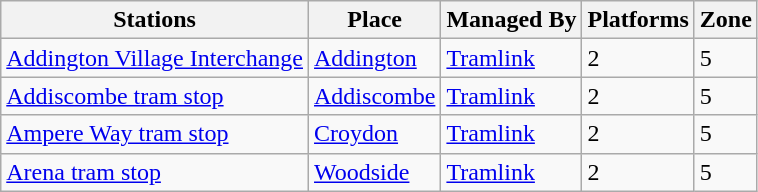<table class="wikitable">
<tr>
<th>Stations</th>
<th>Place</th>
<th>Managed By</th>
<th>Platforms</th>
<th>Zone</th>
</tr>
<tr>
<td><a href='#'>Addington Village Interchange</a></td>
<td><a href='#'>Addington</a></td>
<td><a href='#'>Tramlink</a></td>
<td>2</td>
<td>5</td>
</tr>
<tr>
<td><a href='#'>Addiscombe tram stop</a></td>
<td><a href='#'>Addiscombe</a></td>
<td><a href='#'>Tramlink</a></td>
<td>2</td>
<td>5</td>
</tr>
<tr>
<td><a href='#'>Ampere Way tram stop</a></td>
<td><a href='#'>Croydon</a></td>
<td><a href='#'>Tramlink</a></td>
<td>2</td>
<td>5</td>
</tr>
<tr>
<td><a href='#'>Arena tram stop</a></td>
<td><a href='#'>Woodside</a></td>
<td><a href='#'>Tramlink</a></td>
<td>2</td>
<td>5</td>
</tr>
</table>
